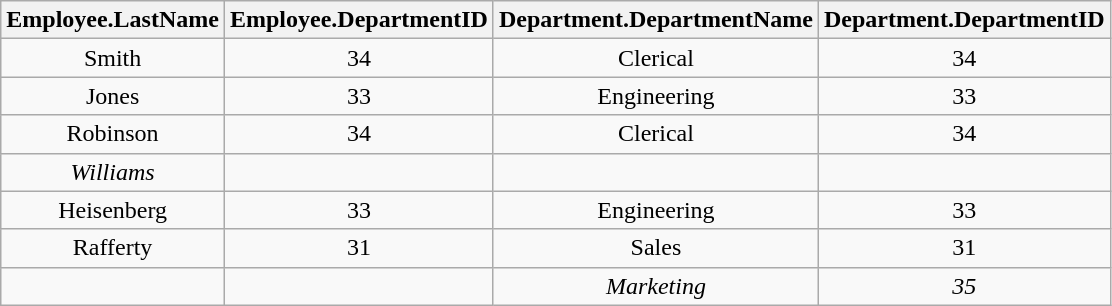<table class="wikitable" style="text-align:center">
<tr>
<th>Employee.LastName</th>
<th>Employee.DepartmentID</th>
<th>Department.DepartmentName</th>
<th>Department.DepartmentID</th>
</tr>
<tr>
<td>Smith</td>
<td>34</td>
<td>Clerical</td>
<td>34</td>
</tr>
<tr>
<td>Jones</td>
<td>33</td>
<td>Engineering</td>
<td>33</td>
</tr>
<tr>
<td>Robinson</td>
<td>34</td>
<td>Clerical</td>
<td>34</td>
</tr>
<tr>
<td><em>Williams</em></td>
<td></td>
<td></td>
<td></td>
</tr>
<tr>
<td>Heisenberg</td>
<td>33</td>
<td>Engineering</td>
<td>33</td>
</tr>
<tr>
<td>Rafferty</td>
<td>31</td>
<td>Sales</td>
<td>31</td>
</tr>
<tr>
<td></td>
<td></td>
<td><em>Marketing</em></td>
<td><em>35</em></td>
</tr>
</table>
